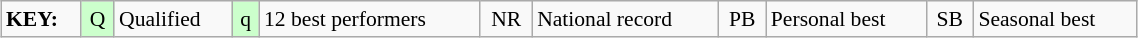<table class="wikitable" style="margin:0.5em auto; font-size:90%;position:relative;" width=60%>
<tr>
<td><strong>KEY:</strong></td>
<td bgcolor=ccffcc align=center>Q</td>
<td>Qualified</td>
<td bgcolor=ccffcc align=center>q</td>
<td>12 best performers</td>
<td align=center>NR</td>
<td>National record</td>
<td align=center>PB</td>
<td>Personal best</td>
<td align=center>SB</td>
<td>Seasonal best</td>
</tr>
</table>
